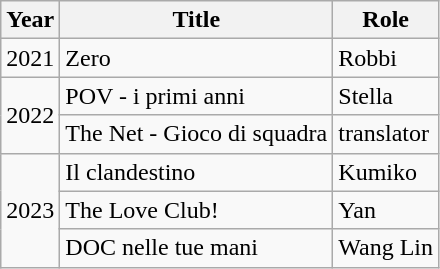<table class="wikitable">
<tr>
<th>Year</th>
<th>Title</th>
<th>Role</th>
</tr>
<tr>
<td>2021</td>
<td>Zero</td>
<td>Robbi</td>
</tr>
<tr>
<td rowspan="2">2022</td>
<td>POV - i primi anni</td>
<td>Stella</td>
</tr>
<tr>
<td>The Net - Gioco di squadra</td>
<td>translator</td>
</tr>
<tr>
<td rowspan="3">2023</td>
<td>Il clandestino</td>
<td>Kumiko</td>
</tr>
<tr>
<td>The Love Club!</td>
<td>Yan</td>
</tr>
<tr>
<td>DOC nelle tue mani</td>
<td>Wang Lin</td>
</tr>
</table>
